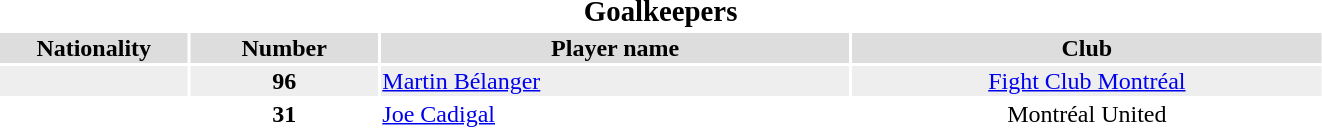<table width=70%>
<tr>
<th colspan=6><big>Goalkeepers</big></th>
</tr>
<tr bgcolor="#dddddd">
<th width=10%>Nationality</th>
<th width=10%>Number</th>
<th width=25%>Player name</th>
<th width=25%>Club</th>
</tr>
<tr bgcolor="#eeeeee">
<td align=center></td>
<td align=center><strong>96</strong></td>
<td><a href='#'>Martin Bélanger</a></td>
<td align=center><a href='#'>Fight Club Montréal</a></td>
</tr>
<tr bgcolor="#ffffff">
<td align=center></td>
<td align=center><strong>31</strong></td>
<td><a href='#'>Joe Cadigal</a></td>
<td align=center>Montréal United</td>
</tr>
</table>
